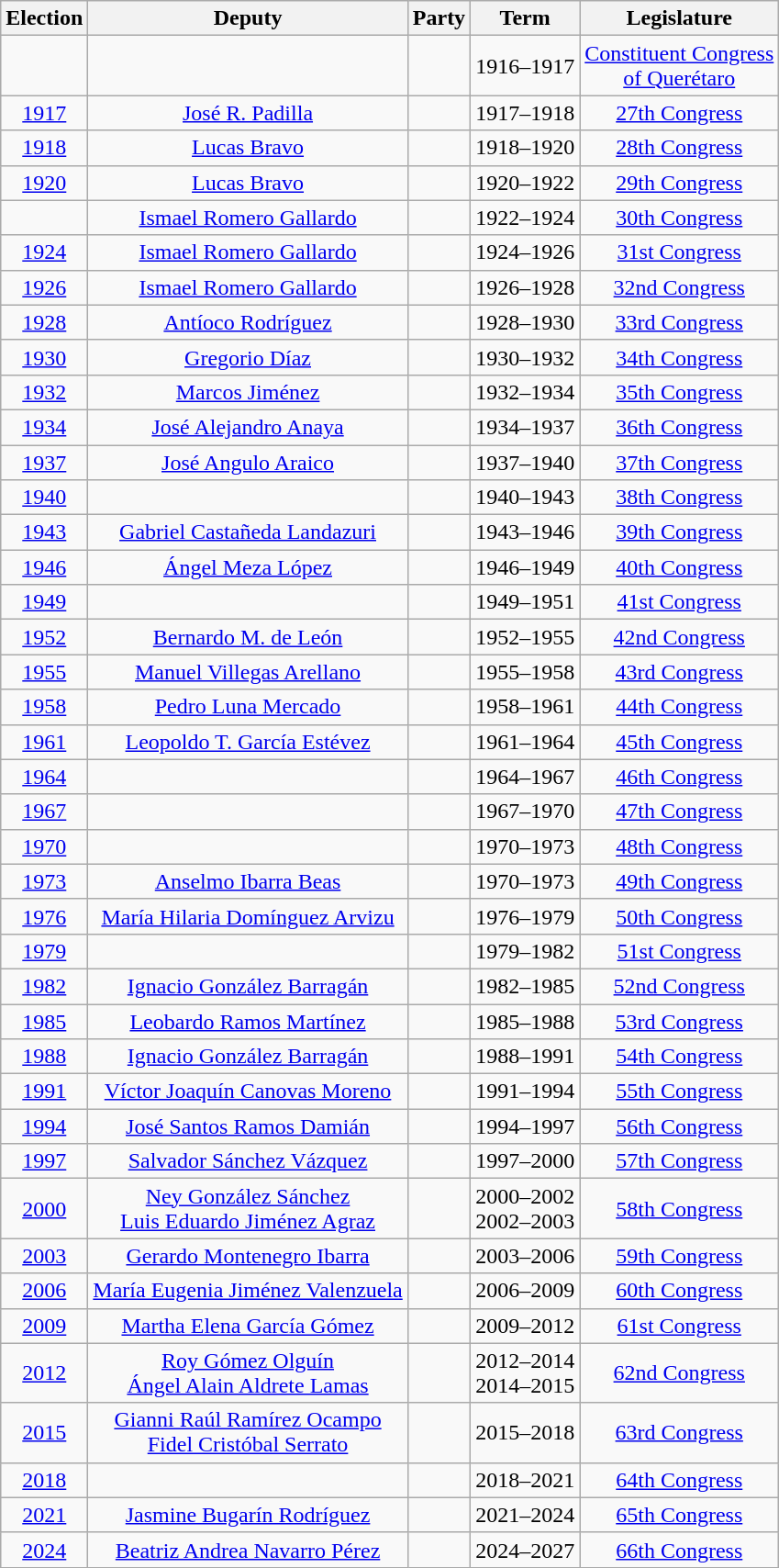<table class="wikitable sortable" style="text-align: center">
<tr>
<th>Election</th>
<th class="unsortable">Deputy</th>
<th class="unsortable">Party</th>
<th class="unsortable">Term</th>
<th class="unsortable">Legislature</th>
</tr>
<tr>
<td></td>
<td></td>
<td></td>
<td>1916–1917</td>
<td><a href='#'>Constituent Congress<br>of Querétaro</a></td>
</tr>
<tr>
<td><a href='#'>1917</a></td>
<td><a href='#'>José R. Padilla</a></td>
<td></td>
<td>1917–1918</td>
<td><a href='#'>27th Congress</a></td>
</tr>
<tr>
<td><a href='#'>1918</a></td>
<td><a href='#'>Lucas Bravo</a></td>
<td></td>
<td>1918–1920</td>
<td><a href='#'>28th Congress</a></td>
</tr>
<tr>
<td><a href='#'>1920</a></td>
<td><a href='#'>Lucas Bravo</a></td>
<td></td>
<td>1920–1922</td>
<td><a href='#'>29th Congress</a></td>
</tr>
<tr>
<td></td>
<td><a href='#'>Ismael Romero Gallardo</a></td>
<td></td>
<td>1922–1924</td>
<td><a href='#'>30th Congress</a></td>
</tr>
<tr>
<td><a href='#'>1924</a></td>
<td><a href='#'>Ismael Romero Gallardo</a></td>
<td></td>
<td>1924–1926</td>
<td><a href='#'>31st Congress</a></td>
</tr>
<tr>
<td><a href='#'>1926</a></td>
<td><a href='#'>Ismael Romero Gallardo</a></td>
<td></td>
<td>1926–1928</td>
<td><a href='#'>32nd Congress</a></td>
</tr>
<tr>
<td><a href='#'>1928</a></td>
<td><a href='#'>Antíoco Rodríguez</a></td>
<td></td>
<td>1928–1930</td>
<td><a href='#'>33rd Congress</a></td>
</tr>
<tr>
<td><a href='#'>1930</a></td>
<td><a href='#'>Gregorio Díaz</a></td>
<td></td>
<td>1930–1932</td>
<td><a href='#'>34th Congress</a></td>
</tr>
<tr>
<td><a href='#'>1932</a></td>
<td><a href='#'>Marcos Jiménez</a></td>
<td></td>
<td>1932–1934</td>
<td><a href='#'>35th Congress</a></td>
</tr>
<tr>
<td><a href='#'>1934</a></td>
<td><a href='#'>José Alejandro Anaya</a></td>
<td></td>
<td>1934–1937</td>
<td><a href='#'>36th Congress</a></td>
</tr>
<tr>
<td><a href='#'>1937</a></td>
<td><a href='#'>José Angulo Araico</a></td>
<td></td>
<td>1937–1940</td>
<td><a href='#'>37th Congress</a></td>
</tr>
<tr>
<td><a href='#'>1940</a></td>
<td></td>
<td></td>
<td>1940–1943</td>
<td><a href='#'>38th Congress</a></td>
</tr>
<tr>
<td><a href='#'>1943</a></td>
<td><a href='#'>Gabriel Castañeda Landazuri</a></td>
<td></td>
<td>1943–1946</td>
<td><a href='#'>39th Congress</a></td>
</tr>
<tr>
<td><a href='#'>1946</a></td>
<td><a href='#'>Ángel Meza López</a></td>
<td></td>
<td>1946–1949</td>
<td><a href='#'>40th Congress</a></td>
</tr>
<tr>
<td><a href='#'>1949</a></td>
<td></td>
<td></td>
<td>1949–1951</td>
<td><a href='#'>41st Congress</a></td>
</tr>
<tr>
<td><a href='#'>1952</a></td>
<td><a href='#'>Bernardo M. de León</a></td>
<td></td>
<td>1952–1955</td>
<td><a href='#'>42nd Congress</a></td>
</tr>
<tr>
<td><a href='#'>1955</a></td>
<td><a href='#'>Manuel Villegas Arellano</a></td>
<td></td>
<td>1955–1958</td>
<td><a href='#'>43rd Congress</a></td>
</tr>
<tr>
<td><a href='#'>1958</a></td>
<td><a href='#'>Pedro Luna Mercado</a></td>
<td></td>
<td>1958–1961</td>
<td><a href='#'>44th Congress</a></td>
</tr>
<tr>
<td><a href='#'>1961</a></td>
<td><a href='#'>Leopoldo T. García Estévez</a></td>
<td></td>
<td>1961–1964</td>
<td><a href='#'>45th Congress</a></td>
</tr>
<tr>
<td><a href='#'>1964</a></td>
<td></td>
<td></td>
<td>1964–1967</td>
<td><a href='#'>46th Congress</a></td>
</tr>
<tr>
<td><a href='#'>1967</a></td>
<td></td>
<td></td>
<td>1967–1970</td>
<td><a href='#'>47th Congress</a></td>
</tr>
<tr>
<td><a href='#'>1970</a></td>
<td></td>
<td></td>
<td>1970–1973</td>
<td><a href='#'>48th Congress</a></td>
</tr>
<tr>
<td><a href='#'>1973</a></td>
<td><a href='#'>Anselmo Ibarra Beas</a></td>
<td></td>
<td>1970–1973</td>
<td><a href='#'>49th Congress</a></td>
</tr>
<tr>
<td><a href='#'>1976</a></td>
<td><a href='#'>María Hilaria Domínguez Arvizu</a></td>
<td></td>
<td>1976–1979</td>
<td><a href='#'>50th Congress</a></td>
</tr>
<tr>
<td><a href='#'>1979</a></td>
<td></td>
<td></td>
<td>1979–1982</td>
<td><a href='#'>51st Congress</a></td>
</tr>
<tr>
<td><a href='#'>1982</a></td>
<td><a href='#'>Ignacio González Barragán</a></td>
<td></td>
<td>1982–1985</td>
<td><a href='#'>52nd Congress</a></td>
</tr>
<tr>
<td><a href='#'>1985</a></td>
<td><a href='#'>Leobardo Ramos Martínez</a></td>
<td></td>
<td>1985–1988</td>
<td><a href='#'>53rd Congress</a></td>
</tr>
<tr>
<td><a href='#'>1988</a></td>
<td><a href='#'>Ignacio González Barragán</a></td>
<td></td>
<td>1988–1991</td>
<td><a href='#'>54th Congress</a></td>
</tr>
<tr>
<td><a href='#'>1991</a></td>
<td><a href='#'>Víctor Joaquín Canovas Moreno</a></td>
<td></td>
<td>1991–1994</td>
<td><a href='#'>55th Congress</a></td>
</tr>
<tr>
<td><a href='#'>1994</a></td>
<td><a href='#'>José Santos Ramos Damián</a></td>
<td></td>
<td>1994–1997</td>
<td><a href='#'>56th Congress</a></td>
</tr>
<tr>
<td><a href='#'>1997</a></td>
<td><a href='#'>Salvador Sánchez Vázquez</a></td>
<td></td>
<td>1997–2000</td>
<td><a href='#'>57th Congress</a></td>
</tr>
<tr>
<td><a href='#'>2000</a></td>
<td><a href='#'>Ney González Sánchez</a><br> <a href='#'>Luis Eduardo Jiménez Agraz</a></td>
<td></td>
<td>2000–2002<br>2002–2003</td>
<td><a href='#'>58th Congress</a></td>
</tr>
<tr>
<td><a href='#'>2003</a></td>
<td><a href='#'>Gerardo Montenegro Ibarra</a></td>
<td></td>
<td>2003–2006</td>
<td><a href='#'>59th Congress</a></td>
</tr>
<tr>
<td><a href='#'>2006</a></td>
<td><a href='#'>María Eugenia Jiménez Valenzuela</a></td>
<td></td>
<td>2006–2009</td>
<td><a href='#'>60th Congress</a></td>
</tr>
<tr>
<td><a href='#'>2009</a></td>
<td><a href='#'>Martha Elena García Gómez</a></td>
<td></td>
<td>2009–2012</td>
<td><a href='#'>61st Congress</a></td>
</tr>
<tr>
<td><a href='#'>2012</a></td>
<td><a href='#'>Roy Gómez Olguín</a><br><a href='#'>Ángel Alain Aldrete Lamas</a></td>
<td></td>
<td>2012–2014<br>2014–2015</td>
<td><a href='#'>62nd Congress</a></td>
</tr>
<tr>
<td><a href='#'>2015</a></td>
<td><a href='#'>Gianni Raúl Ramírez Ocampo</a><br><a href='#'>Fidel Cristóbal Serrato</a></td>
<td><br> </td>
<td>2015–2018</td>
<td><a href='#'>63rd Congress</a></td>
</tr>
<tr>
<td><a href='#'>2018</a></td>
<td></td>
<td></td>
<td>2018–2021</td>
<td><a href='#'>64th Congress</a></td>
</tr>
<tr>
<td><a href='#'>2021</a></td>
<td><a href='#'>Jasmine Bugarín Rodríguez</a></td>
<td></td>
<td>2021–2024</td>
<td><a href='#'>65th Congress</a></td>
</tr>
<tr>
<td><a href='#'>2024</a></td>
<td><a href='#'>Beatriz Andrea Navarro Pérez</a></td>
<td></td>
<td>2024–2027</td>
<td><a href='#'>66th Congress</a></td>
</tr>
</table>
